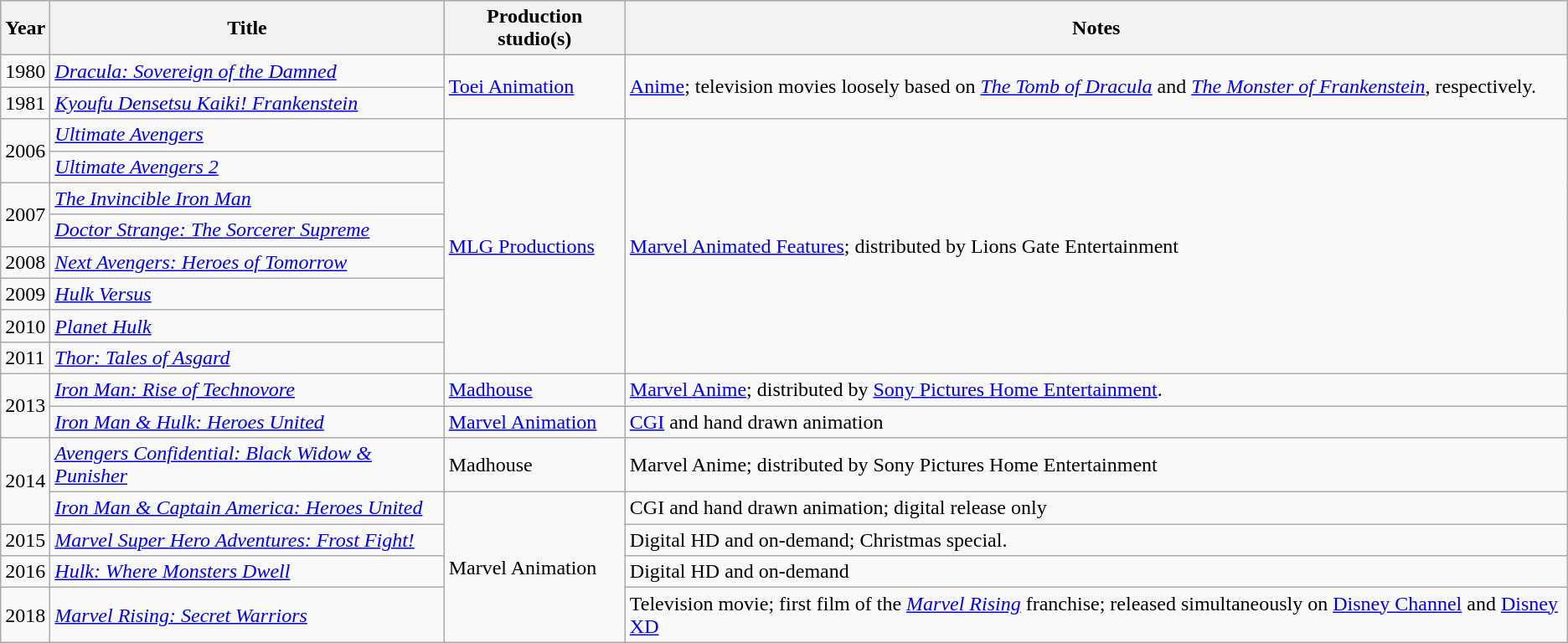<table class="wikitable sortable">
<tr style="background:#b0c4de;">
<th>Year</th>
<th>Title</th>
<th>Production studio(s)</th>
<th>Notes</th>
</tr>
<tr>
<td>1980</td>
<td><em><a href='#'>Dracula: Sovereign of the Damned</a></em></td>
<td rowspan="2"><a href='#'>Toei Animation</a></td>
<td rowspan="2"><a href='#'>Anime</a>; television movies loosely based on <em><a href='#'>The Tomb of Dracula</a></em> and <em><a href='#'>The Monster of Frankenstein</a></em>, respectively.</td>
</tr>
<tr>
<td>1981</td>
<td><em><a href='#'>Kyoufu Densetsu Kaiki! Frankenstein</a></em></td>
</tr>
<tr>
<td rowspan="2">2006</td>
<td><em><a href='#'>Ultimate Avengers</a></em></td>
<td rowspan="8"><a href='#'>MLG Productions</a></td>
<td rowspan="8"><a href='#'>Marvel Animated Features</a>; distributed by Lions Gate Entertainment</td>
</tr>
<tr>
<td><em><a href='#'>Ultimate Avengers 2</a></em></td>
</tr>
<tr>
<td rowspan="2">2007</td>
<td><em><a href='#'>The Invincible Iron Man</a></em></td>
</tr>
<tr>
<td><em><a href='#'>Doctor Strange: The Sorcerer Supreme</a></em></td>
</tr>
<tr>
<td>2008</td>
<td><em><a href='#'>Next Avengers: Heroes of Tomorrow</a></em></td>
</tr>
<tr>
<td>2009</td>
<td><em><a href='#'>Hulk Versus</a></em></td>
</tr>
<tr>
<td>2010</td>
<td><em><a href='#'>Planet Hulk</a></em></td>
</tr>
<tr>
<td>2011</td>
<td><em><a href='#'>Thor: Tales of Asgard</a></em></td>
</tr>
<tr>
<td rowspan="2">2013</td>
<td><em><a href='#'>Iron Man: Rise of Technovore</a></em></td>
<td><a href='#'>Madhouse</a></td>
<td><a href='#'>Marvel Anime</a>; distributed by <a href='#'>Sony Pictures Home Entertainment</a>.</td>
</tr>
<tr>
<td><em><a href='#'>Iron Man & Hulk: Heroes United</a></em></td>
<td><a href='#'>Marvel Animation</a></td>
<td><a href='#'>CGI</a> and hand drawn animation</td>
</tr>
<tr>
<td rowspan="2">2014</td>
<td><em><a href='#'>Avengers Confidential: Black Widow & Punisher</a></em></td>
<td>Madhouse</td>
<td>Marvel Anime; distributed by Sony Pictures Home Entertainment</td>
</tr>
<tr>
<td><em><a href='#'>Iron Man & Captain America: Heroes United</a></em></td>
<td rowspan="4">Marvel Animation</td>
<td>CGI and hand drawn animation; digital release only</td>
</tr>
<tr>
<td>2015</td>
<td><em><a href='#'>Marvel Super Hero Adventures: Frost Fight!</a></em></td>
<td>Digital HD and on-demand; Christmas special.</td>
</tr>
<tr>
<td>2016</td>
<td><em><a href='#'>Hulk: Where Monsters Dwell</a></em></td>
<td>Digital HD and on-demand</td>
</tr>
<tr>
<td>2018</td>
<td><em><a href='#'>Marvel Rising: Secret Warriors</a></em></td>
<td>Television movie; first film of the <em><a href='#'>Marvel Rising</a></em> franchise; released simultaneously on <a href='#'>Disney Channel</a> and <a href='#'>Disney XD</a></td>
</tr>
</table>
